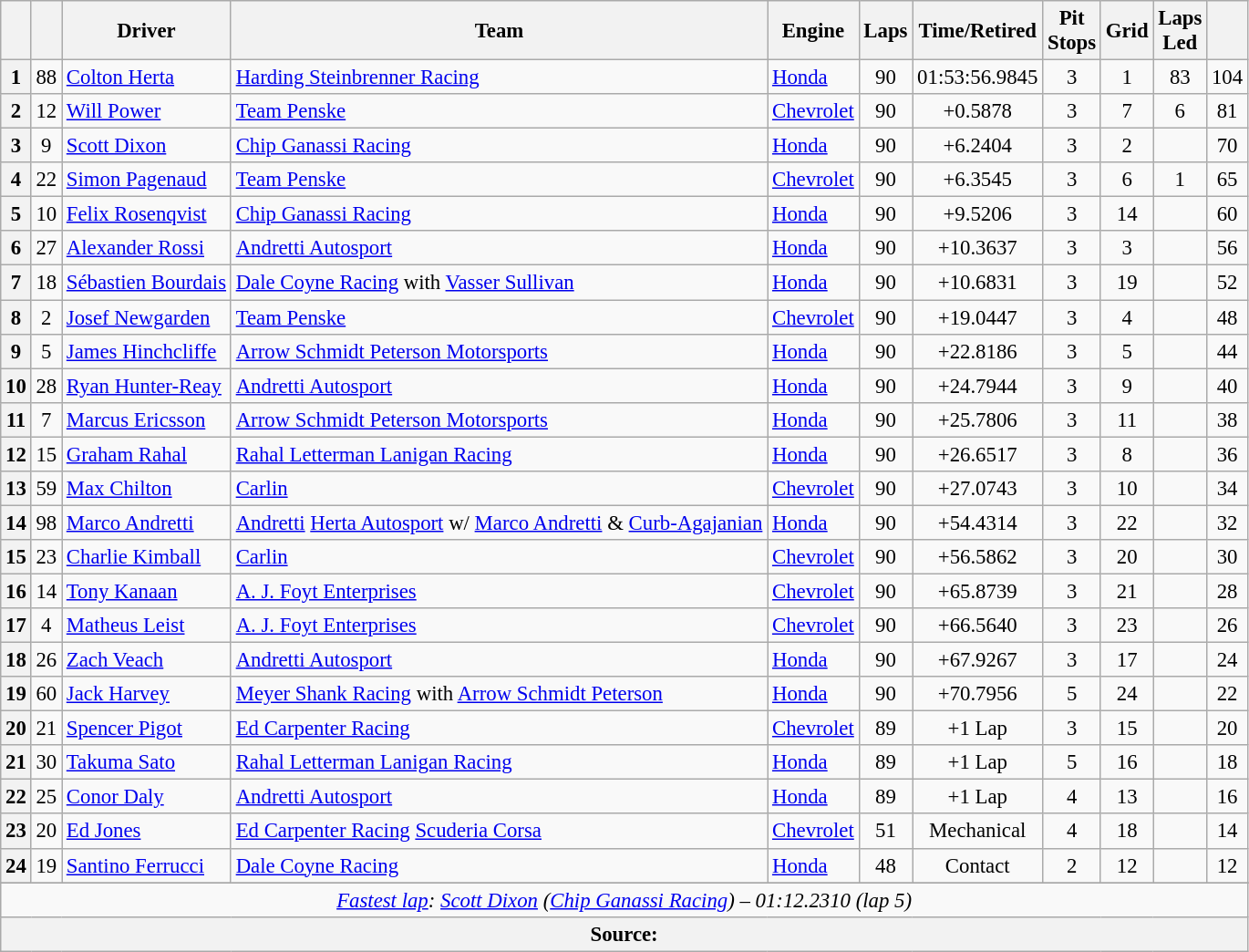<table class="wikitable sortable" style="font-size:95%;">
<tr>
<th scope="col"></th>
<th scope="col"></th>
<th scope="col">Driver</th>
<th scope="col">Team</th>
<th scope="col">Engine</th>
<th class="unsortable" scope="col">Laps</th>
<th class="unsortable" scope="col">Time/Retired</th>
<th scope="col">Pit<br>Stops</th>
<th scope="col">Grid</th>
<th scope="col">Laps<br>Led</th>
<th scope="col"></th>
</tr>
<tr>
<th>1</th>
<td align="center">88</td>
<td> <a href='#'>Colton Herta</a> <strong></strong></td>
<td><a href='#'>Harding Steinbrenner Racing</a></td>
<td><a href='#'>Honda</a></td>
<td align="center">90</td>
<td align="center">01:53:56.9845</td>
<td align="center">3</td>
<td align="center">1</td>
<td align="center">83</td>
<td align="center">104</td>
</tr>
<tr>
<th>2</th>
<td align="center">12</td>
<td> <a href='#'>Will Power</a></td>
<td><a href='#'>Team Penske</a></td>
<td><a href='#'>Chevrolet</a></td>
<td align="center">90</td>
<td align="center">+0.5878</td>
<td align="center">3</td>
<td align="center">7</td>
<td align="center">6</td>
<td align="center">81</td>
</tr>
<tr>
<th>3</th>
<td align="center">9</td>
<td> <a href='#'>Scott Dixon</a></td>
<td><a href='#'>Chip Ganassi Racing</a></td>
<td><a href='#'>Honda</a></td>
<td align="center">90</td>
<td align="center">+6.2404</td>
<td align="center">3</td>
<td align="center">2</td>
<td align="center"></td>
<td align="center">70</td>
</tr>
<tr>
<th>4</th>
<td align="center">22</td>
<td> <a href='#'>Simon Pagenaud</a></td>
<td><a href='#'>Team Penske</a></td>
<td><a href='#'>Chevrolet</a></td>
<td align="center">90</td>
<td align="center">+6.3545</td>
<td align="center">3</td>
<td align="center">6</td>
<td align="center">1</td>
<td align="center">65</td>
</tr>
<tr>
<th>5</th>
<td align="center">10</td>
<td> <a href='#'>Felix Rosenqvist</a> <strong></strong></td>
<td><a href='#'>Chip Ganassi Racing</a></td>
<td><a href='#'>Honda</a></td>
<td align="center">90</td>
<td align="center">+9.5206</td>
<td align="center">3</td>
<td align="center">14</td>
<td align="center"></td>
<td align="center">60</td>
</tr>
<tr>
<th>6</th>
<td align="center">27</td>
<td> <a href='#'>Alexander Rossi</a></td>
<td><a href='#'>Andretti Autosport</a></td>
<td><a href='#'>Honda</a></td>
<td align="center">90</td>
<td align="center">+10.3637</td>
<td align="center">3</td>
<td align="center">3</td>
<td align="center"></td>
<td align="center">56</td>
</tr>
<tr>
<th>7</th>
<td align="center">18</td>
<td> <a href='#'>Sébastien Bourdais</a></td>
<td><a href='#'>Dale Coyne Racing</a> with <a href='#'>Vasser Sullivan</a></td>
<td><a href='#'>Honda</a></td>
<td align="center">90</td>
<td align="center">+10.6831</td>
<td align="center">3</td>
<td align="center">19</td>
<td align="center"></td>
<td align="center">52</td>
</tr>
<tr>
<th>8</th>
<td align="center">2</td>
<td> <a href='#'>Josef Newgarden</a></td>
<td><a href='#'>Team Penske</a></td>
<td><a href='#'>Chevrolet</a></td>
<td align="center">90</td>
<td align="center">+19.0447</td>
<td align="center">3</td>
<td align="center">4</td>
<td align="center"></td>
<td align="center">48</td>
</tr>
<tr>
<th>9</th>
<td align="center">5</td>
<td> <a href='#'>James Hinchcliffe</a></td>
<td><a href='#'>Arrow Schmidt Peterson Motorsports</a></td>
<td><a href='#'>Honda</a></td>
<td align="center">90</td>
<td align="center">+22.8186</td>
<td align="center">3</td>
<td align="center">5</td>
<td align="center"></td>
<td align="center">44</td>
</tr>
<tr>
<th>10</th>
<td align="center">28</td>
<td> <a href='#'>Ryan Hunter-Reay</a></td>
<td><a href='#'>Andretti Autosport</a></td>
<td><a href='#'>Honda</a></td>
<td align="center">90</td>
<td align="center">+24.7944</td>
<td align="center">3</td>
<td align="center">9</td>
<td align="center"></td>
<td align="center">40</td>
</tr>
<tr>
<th>11</th>
<td align="center">7</td>
<td> <a href='#'>Marcus Ericsson</a> <strong></strong></td>
<td><a href='#'>Arrow Schmidt Peterson Motorsports</a></td>
<td><a href='#'>Honda</a></td>
<td align="center">90</td>
<td align="center">+25.7806</td>
<td align="center">3</td>
<td align="center">11</td>
<td align="center"></td>
<td align="center">38</td>
</tr>
<tr>
<th>12</th>
<td align="center">15</td>
<td> <a href='#'>Graham Rahal</a></td>
<td><a href='#'>Rahal Letterman Lanigan Racing</a></td>
<td><a href='#'>Honda</a></td>
<td align="center">90</td>
<td align="center">+26.6517</td>
<td align="center">3</td>
<td align="center">8</td>
<td align="center"></td>
<td align="center">36</td>
</tr>
<tr>
<th>13</th>
<td align="center">59</td>
<td> <a href='#'>Max Chilton</a></td>
<td><a href='#'>Carlin</a></td>
<td><a href='#'>Chevrolet</a></td>
<td align="center">90</td>
<td align="center">+27.0743</td>
<td align="center">3</td>
<td align="center">10</td>
<td align="center"></td>
<td align="center">34</td>
</tr>
<tr>
<th>14</th>
<td align="center">98</td>
<td> <a href='#'>Marco Andretti</a></td>
<td><a href='#'>Andretti</a> <a href='#'>Herta Autosport</a> w/ <a href='#'>Marco Andretti</a> & <a href='#'>Curb-Agajanian</a></td>
<td><a href='#'>Honda</a></td>
<td align="center">90</td>
<td align="center">+54.4314</td>
<td align="center">3</td>
<td align="center">22</td>
<td align="center"></td>
<td align="center">32</td>
</tr>
<tr>
<th>15</th>
<td align="center">23</td>
<td> <a href='#'>Charlie Kimball</a></td>
<td><a href='#'>Carlin</a></td>
<td><a href='#'>Chevrolet</a></td>
<td align="center">90</td>
<td align="center">+56.5862</td>
<td align="center">3</td>
<td align="center">20</td>
<td align="center"></td>
<td align="center">30</td>
</tr>
<tr>
<th>16</th>
<td align="center">14</td>
<td> <a href='#'>Tony Kanaan</a></td>
<td><a href='#'>A. J. Foyt Enterprises</a></td>
<td><a href='#'>Chevrolet</a></td>
<td align="center">90</td>
<td align="center">+65.8739</td>
<td align="center">3</td>
<td align="center">21</td>
<td align="center"></td>
<td align="center">28</td>
</tr>
<tr>
<th>17</th>
<td align="center">4</td>
<td> <a href='#'>Matheus Leist</a></td>
<td><a href='#'>A. J. Foyt Enterprises</a></td>
<td><a href='#'>Chevrolet</a></td>
<td align="center">90</td>
<td align="center">+66.5640</td>
<td align="center">3</td>
<td align="center">23</td>
<td align="center"></td>
<td align="center">26</td>
</tr>
<tr>
<th>18</th>
<td align="center">26</td>
<td> <a href='#'>Zach Veach</a></td>
<td><a href='#'>Andretti Autosport</a></td>
<td><a href='#'>Honda</a></td>
<td align="center">90</td>
<td align="center">+67.9267</td>
<td align="center">3</td>
<td align="center">17</td>
<td align="center"></td>
<td align="center">24</td>
</tr>
<tr>
<th>19</th>
<td align="center">60</td>
<td> <a href='#'>Jack Harvey</a></td>
<td><a href='#'>Meyer Shank Racing</a> with <a href='#'>Arrow Schmidt Peterson</a></td>
<td><a href='#'>Honda</a></td>
<td align="center">90</td>
<td align="center">+70.7956</td>
<td align="center">5</td>
<td align="center">24</td>
<td align="center"></td>
<td align="center">22</td>
</tr>
<tr>
<th>20</th>
<td align="center">21</td>
<td> <a href='#'>Spencer Pigot</a></td>
<td><a href='#'>Ed Carpenter Racing</a></td>
<td><a href='#'>Chevrolet</a></td>
<td align="center">89</td>
<td align="center">+1 Lap</td>
<td align="center">3</td>
<td align="center">15</td>
<td align="center"></td>
<td align="center">20</td>
</tr>
<tr>
<th>21</th>
<td align="center">30</td>
<td> <a href='#'>Takuma Sato</a></td>
<td><a href='#'>Rahal Letterman Lanigan Racing</a></td>
<td><a href='#'>Honda</a></td>
<td align="center">89</td>
<td align="center">+1 Lap</td>
<td align="center">5</td>
<td align="center">16</td>
<td align="center"></td>
<td align="center">18</td>
</tr>
<tr>
<th>22</th>
<td align="center">25</td>
<td> <a href='#'>Conor Daly</a></td>
<td><a href='#'>Andretti Autosport</a></td>
<td><a href='#'>Honda</a></td>
<td align="center">89</td>
<td align="center">+1 Lap</td>
<td align="center">4</td>
<td align="center">13</td>
<td align="center"></td>
<td align="center">16</td>
</tr>
<tr>
<th>23</th>
<td align="center">20</td>
<td> <a href='#'>Ed Jones</a></td>
<td><a href='#'>Ed Carpenter Racing</a> <a href='#'>Scuderia Corsa</a></td>
<td><a href='#'>Chevrolet</a></td>
<td align="center">51</td>
<td align="center">Mechanical</td>
<td align="center">4</td>
<td align="center">18</td>
<td align="center"></td>
<td align="center">14</td>
</tr>
<tr>
<th>24</th>
<td align="center">19</td>
<td> <a href='#'>Santino Ferrucci</a> <strong></strong></td>
<td><a href='#'>Dale Coyne Racing</a></td>
<td><a href='#'>Honda</a></td>
<td align="center">48</td>
<td align="center">Contact</td>
<td align="center">2</td>
<td align="center">12</td>
<td align="center"></td>
<td align="center">12</td>
</tr>
<tr>
</tr>
<tr class="sortbottom">
<td colspan="11" style="text-align:center"><em><a href='#'>Fastest lap</a>:  <a href='#'>Scott Dixon</a> (<a href='#'>Chip Ganassi Racing</a>) – 01:12.2310 (lap 5)</em></td>
</tr>
<tr class="sortbottom">
<th colspan="11">Source:</th>
</tr>
</table>
